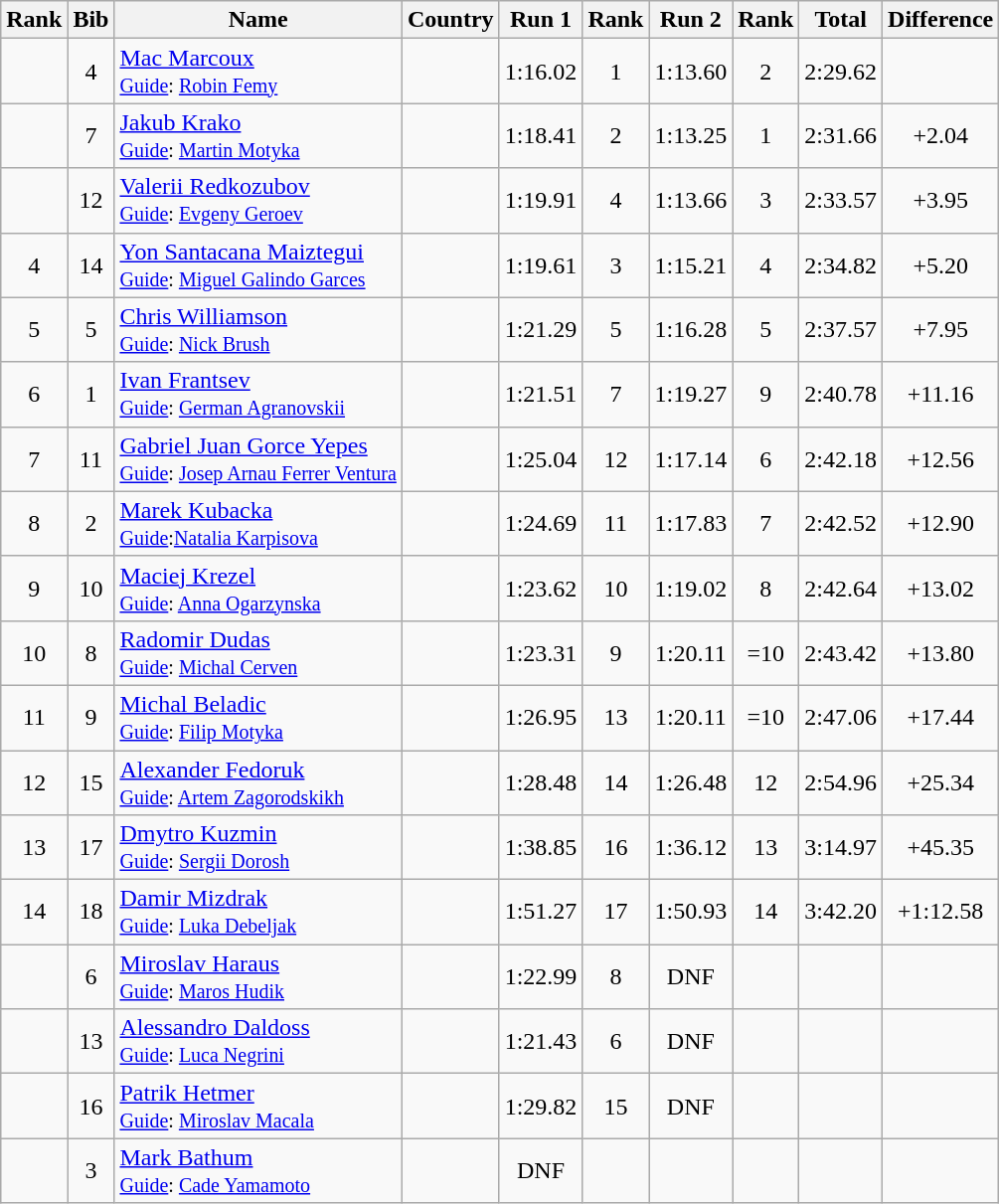<table class="wikitable sortable" style="text-align:center">
<tr>
<th>Rank</th>
<th>Bib</th>
<th>Name</th>
<th>Country</th>
<th>Run 1</th>
<th>Rank</th>
<th>Run 2</th>
<th>Rank</th>
<th>Total</th>
<th>Difference</th>
</tr>
<tr>
<td></td>
<td>4</td>
<td align=left><a href='#'>Mac Marcoux</a><br><small><a href='#'>Guide</a>: <a href='#'>Robin Femy</a></small></td>
<td align=left></td>
<td>1:16.02</td>
<td>1</td>
<td>1:13.60</td>
<td>2</td>
<td>2:29.62</td>
<td></td>
</tr>
<tr>
<td></td>
<td>7</td>
<td align=left><a href='#'>Jakub Krako</a><br><small><a href='#'>Guide</a>: <a href='#'>Martin Motyka</a></small></td>
<td align=left></td>
<td>1:18.41</td>
<td>2</td>
<td>1:13.25</td>
<td>1</td>
<td>2:31.66</td>
<td>+2.04</td>
</tr>
<tr>
<td></td>
<td>12</td>
<td align=left><a href='#'>Valerii Redkozubov</a><br><small><a href='#'>Guide</a>: <a href='#'>Evgeny Geroev</a></small></td>
<td align=left></td>
<td>1:19.91</td>
<td>4</td>
<td>1:13.66</td>
<td>3</td>
<td>2:33.57</td>
<td>+3.95</td>
</tr>
<tr>
<td>4</td>
<td>14</td>
<td align=left><a href='#'>Yon Santacana Maiztegui</a><br><small><a href='#'>Guide</a>: <a href='#'>Miguel Galindo Garces</a></small></td>
<td align=left></td>
<td>1:19.61</td>
<td>3</td>
<td>1:15.21</td>
<td>4</td>
<td>2:34.82</td>
<td>+5.20</td>
</tr>
<tr>
<td>5</td>
<td>5</td>
<td align=left><a href='#'>Chris Williamson</a><br><small><a href='#'>Guide</a>: <a href='#'>Nick Brush</a></small></td>
<td align=left></td>
<td>1:21.29</td>
<td>5</td>
<td>1:16.28</td>
<td>5</td>
<td>2:37.57</td>
<td>+7.95</td>
</tr>
<tr>
<td>6</td>
<td>1</td>
<td align=left><a href='#'>Ivan Frantsev</a><br><small><a href='#'>Guide</a>: <a href='#'>German Agranovskii</a></small></td>
<td align=left></td>
<td>1:21.51</td>
<td>7</td>
<td>1:19.27</td>
<td>9</td>
<td>2:40.78</td>
<td>+11.16</td>
</tr>
<tr>
<td>7</td>
<td>11</td>
<td align=left><a href='#'>Gabriel Juan Gorce Yepes</a><br><small><a href='#'>Guide</a>: <a href='#'>Josep Arnau Ferrer Ventura</a></small></td>
<td align=left></td>
<td>1:25.04</td>
<td>12</td>
<td>1:17.14</td>
<td>6</td>
<td>2:42.18</td>
<td>+12.56</td>
</tr>
<tr>
<td>8</td>
<td>2</td>
<td align=left><a href='#'>Marek Kubacka</a><br><small><a href='#'>Guide</a>:<a href='#'>Natalia Karpisova</a> </small></td>
<td align=left></td>
<td>1:24.69</td>
<td>11</td>
<td>1:17.83</td>
<td>7</td>
<td>2:42.52</td>
<td>+12.90</td>
</tr>
<tr>
<td>9</td>
<td>10</td>
<td align=left><a href='#'>Maciej Krezel</a><br><small><a href='#'>Guide</a>: <a href='#'>Anna Ogarzynska</a></small></td>
<td align=left></td>
<td>1:23.62</td>
<td>10</td>
<td>1:19.02</td>
<td>8</td>
<td>2:42.64</td>
<td>+13.02</td>
</tr>
<tr>
<td>10</td>
<td>8</td>
<td align=left><a href='#'>Radomir Dudas</a><br><small><a href='#'>Guide</a>: <a href='#'>Michal Cerven</a></small></td>
<td align=left></td>
<td>1:23.31</td>
<td>9</td>
<td>1:20.11</td>
<td>=10</td>
<td>2:43.42</td>
<td>+13.80</td>
</tr>
<tr>
<td>11</td>
<td>9</td>
<td align=left><a href='#'>Michal Beladic</a><br><small><a href='#'>Guide</a>: <a href='#'>Filip Motyka</a></small></td>
<td align=left></td>
<td>1:26.95</td>
<td>13</td>
<td>1:20.11</td>
<td>=10</td>
<td>2:47.06</td>
<td>+17.44</td>
</tr>
<tr>
<td>12</td>
<td>15</td>
<td align=left><a href='#'>Alexander Fedoruk</a><br><small><a href='#'>Guide</a>: <a href='#'>Artem Zagorodskikh</a></small></td>
<td align=left></td>
<td>1:28.48</td>
<td>14</td>
<td>1:26.48</td>
<td>12</td>
<td>2:54.96</td>
<td>+25.34</td>
</tr>
<tr>
<td>13</td>
<td>17</td>
<td align=left><a href='#'>Dmytro Kuzmin</a><br><small><a href='#'>Guide</a>: <a href='#'>Sergii Dorosh</a></small></td>
<td align=left></td>
<td>1:38.85</td>
<td>16</td>
<td>1:36.12</td>
<td>13</td>
<td>3:14.97</td>
<td>+45.35</td>
</tr>
<tr>
<td>14</td>
<td>18</td>
<td align=left><a href='#'>Damir Mizdrak</a><br><small><a href='#'>Guide</a>: <a href='#'>Luka Debeljak</a></small></td>
<td align=left></td>
<td>1:51.27</td>
<td>17</td>
<td>1:50.93</td>
<td>14</td>
<td>3:42.20</td>
<td>+1:12.58</td>
</tr>
<tr>
<td></td>
<td>6</td>
<td align=left><a href='#'>Miroslav Haraus</a><br><small><a href='#'>Guide</a>: <a href='#'>Maros Hudik</a></small></td>
<td align=left></td>
<td>1:22.99</td>
<td>8</td>
<td>DNF</td>
<td></td>
<td></td>
<td></td>
</tr>
<tr>
<td></td>
<td>13</td>
<td align=left><a href='#'>Alessandro Daldoss</a><br><small><a href='#'>Guide</a>: <a href='#'>Luca Negrini</a></small></td>
<td align=left></td>
<td>1:21.43</td>
<td>6</td>
<td>DNF</td>
<td></td>
<td></td>
<td></td>
</tr>
<tr>
<td></td>
<td>16</td>
<td align=left><a href='#'>Patrik Hetmer</a><br><small><a href='#'>Guide</a>: <a href='#'>Miroslav Macala</a></small></td>
<td align=left></td>
<td>1:29.82</td>
<td>15</td>
<td>DNF</td>
<td></td>
<td></td>
<td></td>
</tr>
<tr>
<td></td>
<td>3</td>
<td align=left><a href='#'>Mark Bathum</a><br><small><a href='#'>Guide</a>: <a href='#'>Cade Yamamoto</a></small></td>
<td align=left></td>
<td>DNF</td>
<td></td>
<td></td>
<td></td>
<td></td>
<td></td>
</tr>
</table>
